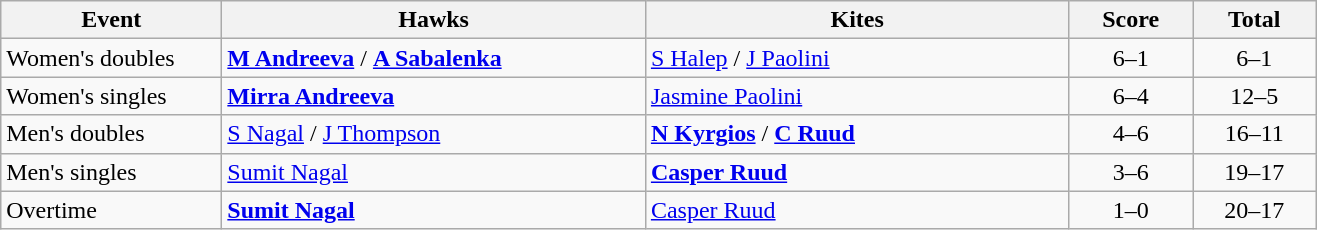<table class="wikitable nowrap">
<tr>
<th width=140>Event</th>
<th width=275>Hawks</th>
<th width=275>Kites</th>
<th width=75>Score</th>
<th width=75>Total</th>
</tr>
<tr>
<td>Women's doubles</td>
<td><strong> <a href='#'>M Andreeva</a></strong> / <strong> <a href='#'>A Sabalenka</a></strong></td>
<td> <a href='#'>S Halep</a> /  <a href='#'>J Paolini</a></td>
<td align="center">6–1</td>
<td align="center">6–1</td>
</tr>
<tr>
<td>Women's singles</td>
<td> <strong><a href='#'>Mirra Andreeva</a></strong></td>
<td> <a href='#'>Jasmine Paolini</a></td>
<td align="center">6–4</td>
<td align="center">12–5</td>
</tr>
<tr>
<td>Men's doubles</td>
<td> <a href='#'>S Nagal</a> /  <a href='#'>J Thompson</a></td>
<td><strong> <a href='#'>N Kyrgios</a></strong> / <strong> <a href='#'>C Ruud</a></strong></td>
<td align="center">4–6</td>
<td align="center">16–11</td>
</tr>
<tr>
<td>Men's singles</td>
<td> <a href='#'>Sumit Nagal</a></td>
<td><strong> <a href='#'>Casper Ruud</a></strong></td>
<td align="center">3–6</td>
<td align="center">19–17</td>
</tr>
<tr>
<td>Overtime</td>
<td><strong> <a href='#'>Sumit Nagal</a></strong></td>
<td> <a href='#'>Casper Ruud</a></td>
<td align="center">1–0</td>
<td align="center">20–17</td>
</tr>
</table>
